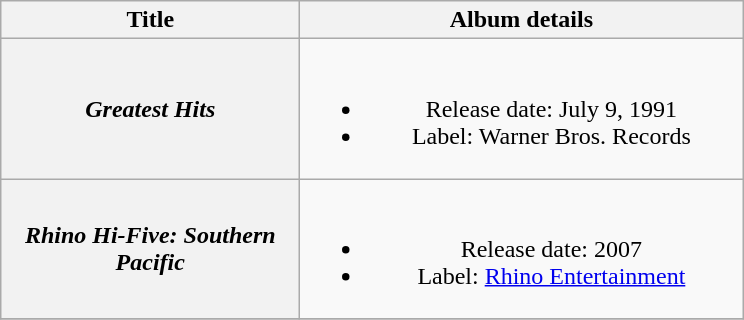<table class="wikitable plainrowheaders" style="text-align:center;">
<tr>
<th style="width:12em;">Title</th>
<th style="width:18em;">Album details</th>
</tr>
<tr>
<th scope="row"><em>Greatest Hits</em></th>
<td><br><ul><li>Release date: July 9, 1991</li><li>Label: Warner Bros. Records</li></ul></td>
</tr>
<tr>
<th scope="row"><em>Rhino Hi-Five: Southern Pacific</em></th>
<td><br><ul><li>Release date: 2007</li><li>Label: <a href='#'>Rhino Entertainment</a></li></ul></td>
</tr>
<tr>
</tr>
</table>
